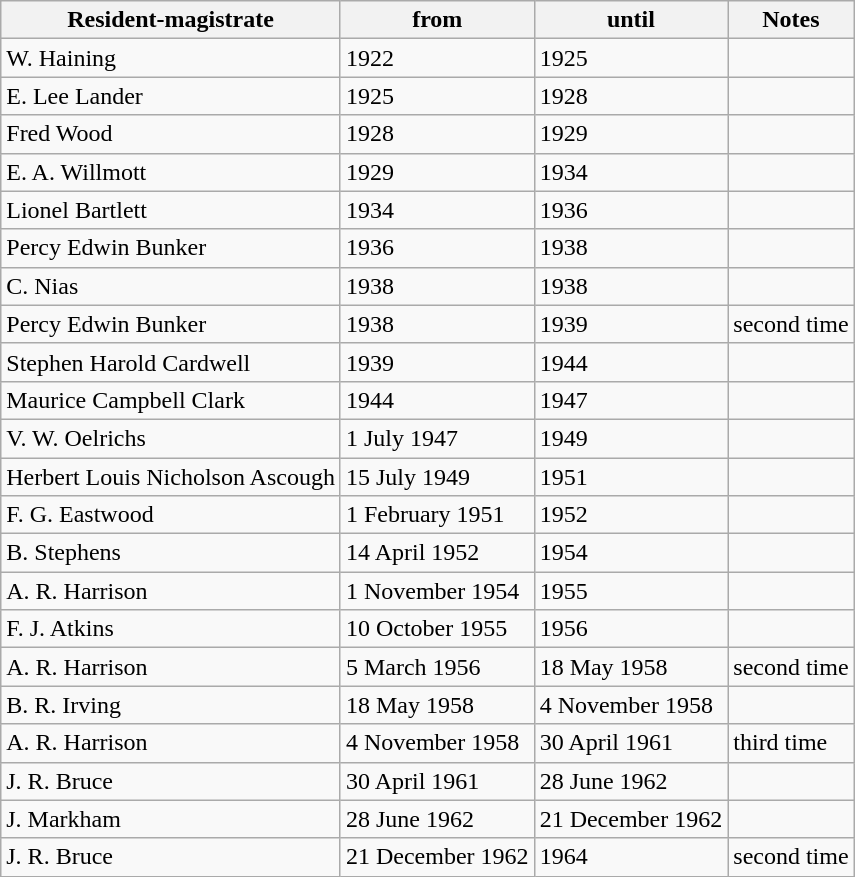<table class="wikitable sortable nowraplinks">
<tr>
<th>Resident-magistrate</th>
<th>from</th>
<th>until</th>
<th class="unsortable">Notes</th>
</tr>
<tr>
<td>W. Haining</td>
<td>1922</td>
<td>1925</td>
<td></td>
</tr>
<tr>
<td>E. Lee Lander</td>
<td>1925</td>
<td>1928</td>
<td></td>
</tr>
<tr>
<td>Fred Wood</td>
<td>1928</td>
<td>1929</td>
<td></td>
</tr>
<tr>
<td>E. A. Willmott</td>
<td>1929</td>
<td>1934</td>
<td></td>
</tr>
<tr>
<td>Lionel Bartlett</td>
<td>1934</td>
<td>1936</td>
<td></td>
</tr>
<tr>
<td>Percy Edwin Bunker</td>
<td>1936</td>
<td>1938</td>
<td></td>
</tr>
<tr>
<td>C. Nias</td>
<td>1938</td>
<td>1938</td>
<td></td>
</tr>
<tr>
<td>Percy Edwin Bunker</td>
<td>1938</td>
<td>1939</td>
<td>second time</td>
</tr>
<tr>
<td>Stephen Harold Cardwell</td>
<td>1939</td>
<td>1944</td>
<td></td>
</tr>
<tr>
<td>Maurice Campbell Clark</td>
<td>1944</td>
<td>1947</td>
<td></td>
</tr>
<tr>
<td>V. W. Oelrichs</td>
<td>1 July 1947</td>
<td>1949</td>
<td></td>
</tr>
<tr>
<td>Herbert Louis Nicholson Ascough</td>
<td>15 July 1949</td>
<td>1951</td>
<td></td>
</tr>
<tr>
<td>F. G. Eastwood</td>
<td>1 February 1951</td>
<td>1952</td>
<td></td>
</tr>
<tr>
<td>B. Stephens</td>
<td>14 April 1952</td>
<td>1954</td>
<td></td>
</tr>
<tr>
<td>A. R. Harrison</td>
<td>1 November 1954</td>
<td>1955</td>
<td></td>
</tr>
<tr>
<td>F. J. Atkins</td>
<td>10 October 1955</td>
<td>1956</td>
<td></td>
</tr>
<tr>
<td>A. R. Harrison</td>
<td>5 March 1956</td>
<td>18 May 1958</td>
<td>second time</td>
</tr>
<tr>
<td>B. R. Irving</td>
<td>18 May 1958</td>
<td>4 November 1958</td>
<td></td>
</tr>
<tr>
<td>A. R. Harrison</td>
<td>4 November 1958</td>
<td>30 April 1961</td>
<td>third time</td>
</tr>
<tr>
<td>J. R. Bruce</td>
<td>30 April 1961</td>
<td>28 June 1962</td>
<td></td>
</tr>
<tr>
<td>J. Markham</td>
<td>28 June 1962</td>
<td>21 December 1962</td>
<td></td>
</tr>
<tr>
<td>J. R. Bruce</td>
<td>21 December 1962</td>
<td>1964</td>
<td>second time</td>
</tr>
</table>
